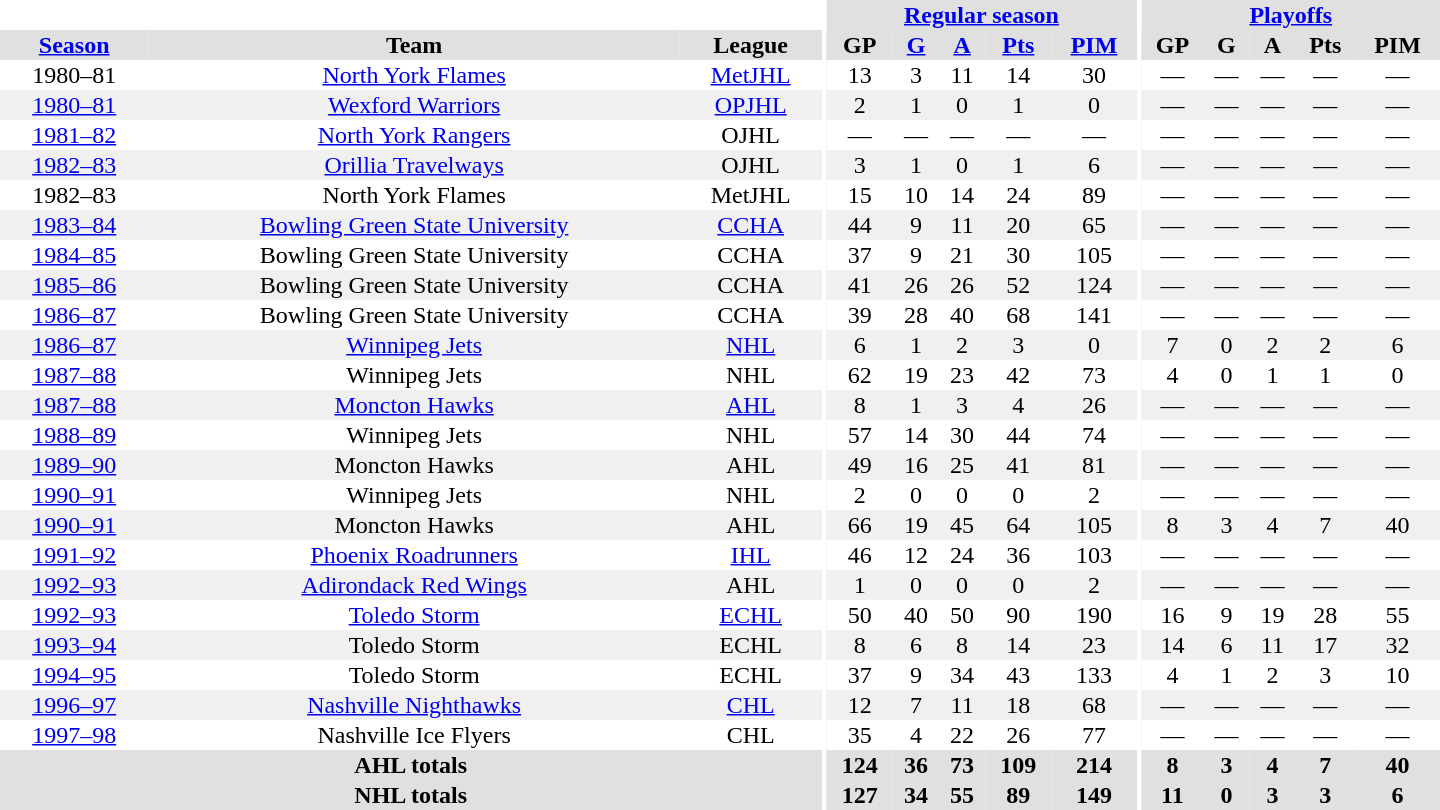<table border="0" cellpadding="1" cellspacing="0" style="text-align:center; width:60em">
<tr bgcolor="#e0e0e0">
<th colspan="3" bgcolor="#ffffff"></th>
<th rowspan="100" bgcolor="#ffffff"></th>
<th colspan="5"><a href='#'>Regular season</a></th>
<th rowspan="100" bgcolor="#ffffff"></th>
<th colspan="5"><a href='#'>Playoffs</a></th>
</tr>
<tr bgcolor="#e0e0e0">
<th><a href='#'>Season</a></th>
<th>Team</th>
<th>League</th>
<th>GP</th>
<th><a href='#'>G</a></th>
<th><a href='#'>A</a></th>
<th><a href='#'>Pts</a></th>
<th><a href='#'>PIM</a></th>
<th>GP</th>
<th>G</th>
<th>A</th>
<th>Pts</th>
<th>PIM</th>
</tr>
<tr>
<td>1980–81</td>
<td><a href='#'>North York Flames</a></td>
<td><a href='#'>MetJHL</a></td>
<td>13</td>
<td>3</td>
<td>11</td>
<td>14</td>
<td>30</td>
<td>—</td>
<td>—</td>
<td>—</td>
<td>—</td>
<td>—</td>
</tr>
<tr bgcolor="#f0f0f0">
<td><a href='#'>1980–81</a></td>
<td><a href='#'>Wexford Warriors</a></td>
<td><a href='#'>OPJHL</a></td>
<td>2</td>
<td>1</td>
<td>0</td>
<td>1</td>
<td>0</td>
<td>—</td>
<td>—</td>
<td>—</td>
<td>—</td>
<td>—</td>
</tr>
<tr>
<td><a href='#'>1981–82</a></td>
<td><a href='#'>North York Rangers</a></td>
<td>OJHL</td>
<td>—</td>
<td>—</td>
<td>—</td>
<td>—</td>
<td>—</td>
<td>—</td>
<td>—</td>
<td>—</td>
<td>—</td>
<td>—</td>
</tr>
<tr bgcolor="#f0f0f0">
<td><a href='#'>1982–83</a></td>
<td><a href='#'>Orillia Travelways</a></td>
<td>OJHL</td>
<td>3</td>
<td>1</td>
<td>0</td>
<td>1</td>
<td>6</td>
<td>—</td>
<td>—</td>
<td>—</td>
<td>—</td>
<td>—</td>
</tr>
<tr>
<td>1982–83</td>
<td>North York Flames</td>
<td>MetJHL</td>
<td>15</td>
<td>10</td>
<td>14</td>
<td>24</td>
<td>89</td>
<td>—</td>
<td>—</td>
<td>—</td>
<td>—</td>
<td>—</td>
</tr>
<tr bgcolor="#f0f0f0">
<td><a href='#'>1983–84</a></td>
<td><a href='#'>Bowling Green State University</a></td>
<td><a href='#'>CCHA</a></td>
<td>44</td>
<td>9</td>
<td>11</td>
<td>20</td>
<td>65</td>
<td>—</td>
<td>—</td>
<td>—</td>
<td>—</td>
<td>—</td>
</tr>
<tr>
<td><a href='#'>1984–85</a></td>
<td>Bowling Green State University</td>
<td>CCHA</td>
<td>37</td>
<td>9</td>
<td>21</td>
<td>30</td>
<td>105</td>
<td>—</td>
<td>—</td>
<td>—</td>
<td>—</td>
<td>—</td>
</tr>
<tr bgcolor="#f0f0f0">
<td><a href='#'>1985–86</a></td>
<td>Bowling Green State University</td>
<td>CCHA</td>
<td>41</td>
<td>26</td>
<td>26</td>
<td>52</td>
<td>124</td>
<td>—</td>
<td>—</td>
<td>—</td>
<td>—</td>
<td>—</td>
</tr>
<tr>
<td><a href='#'>1986–87</a></td>
<td>Bowling Green State University</td>
<td>CCHA</td>
<td>39</td>
<td>28</td>
<td>40</td>
<td>68</td>
<td>141</td>
<td>—</td>
<td>—</td>
<td>—</td>
<td>—</td>
<td>—</td>
</tr>
<tr bgcolor="#f0f0f0">
<td><a href='#'>1986–87</a></td>
<td><a href='#'>Winnipeg Jets</a></td>
<td><a href='#'>NHL</a></td>
<td>6</td>
<td>1</td>
<td>2</td>
<td>3</td>
<td>0</td>
<td>7</td>
<td>0</td>
<td>2</td>
<td>2</td>
<td>6</td>
</tr>
<tr>
<td><a href='#'>1987–88</a></td>
<td>Winnipeg Jets</td>
<td>NHL</td>
<td>62</td>
<td>19</td>
<td>23</td>
<td>42</td>
<td>73</td>
<td>4</td>
<td>0</td>
<td>1</td>
<td>1</td>
<td>0</td>
</tr>
<tr bgcolor="#f0f0f0">
<td><a href='#'>1987–88</a></td>
<td><a href='#'>Moncton Hawks</a></td>
<td><a href='#'>AHL</a></td>
<td>8</td>
<td>1</td>
<td>3</td>
<td>4</td>
<td>26</td>
<td>—</td>
<td>—</td>
<td>—</td>
<td>—</td>
<td>—</td>
</tr>
<tr>
<td><a href='#'>1988–89</a></td>
<td>Winnipeg Jets</td>
<td>NHL</td>
<td>57</td>
<td>14</td>
<td>30</td>
<td>44</td>
<td>74</td>
<td>—</td>
<td>—</td>
<td>—</td>
<td>—</td>
<td>—</td>
</tr>
<tr bgcolor="#f0f0f0">
<td><a href='#'>1989–90</a></td>
<td>Moncton Hawks</td>
<td>AHL</td>
<td>49</td>
<td>16</td>
<td>25</td>
<td>41</td>
<td>81</td>
<td>—</td>
<td>—</td>
<td>—</td>
<td>—</td>
<td>—</td>
</tr>
<tr>
<td><a href='#'>1990–91</a></td>
<td>Winnipeg Jets</td>
<td>NHL</td>
<td>2</td>
<td>0</td>
<td>0</td>
<td>0</td>
<td>2</td>
<td>—</td>
<td>—</td>
<td>—</td>
<td>—</td>
<td>—</td>
</tr>
<tr bgcolor="#f0f0f0">
<td><a href='#'>1990–91</a></td>
<td>Moncton Hawks</td>
<td>AHL</td>
<td>66</td>
<td>19</td>
<td>45</td>
<td>64</td>
<td>105</td>
<td>8</td>
<td>3</td>
<td>4</td>
<td>7</td>
<td>40</td>
</tr>
<tr>
<td><a href='#'>1991–92</a></td>
<td><a href='#'>Phoenix Roadrunners</a></td>
<td><a href='#'>IHL</a></td>
<td>46</td>
<td>12</td>
<td>24</td>
<td>36</td>
<td>103</td>
<td>—</td>
<td>—</td>
<td>—</td>
<td>—</td>
<td>—</td>
</tr>
<tr bgcolor="#f0f0f0">
<td><a href='#'>1992–93</a></td>
<td><a href='#'>Adirondack Red Wings</a></td>
<td>AHL</td>
<td>1</td>
<td>0</td>
<td>0</td>
<td>0</td>
<td>2</td>
<td>—</td>
<td>—</td>
<td>—</td>
<td>—</td>
<td>—</td>
</tr>
<tr>
<td><a href='#'>1992–93</a></td>
<td><a href='#'>Toledo Storm</a></td>
<td><a href='#'>ECHL</a></td>
<td>50</td>
<td>40</td>
<td>50</td>
<td>90</td>
<td>190</td>
<td>16</td>
<td>9</td>
<td>19</td>
<td>28</td>
<td>55</td>
</tr>
<tr bgcolor="#f0f0f0">
<td><a href='#'>1993–94</a></td>
<td>Toledo Storm</td>
<td>ECHL</td>
<td>8</td>
<td>6</td>
<td>8</td>
<td>14</td>
<td>23</td>
<td>14</td>
<td>6</td>
<td>11</td>
<td>17</td>
<td>32</td>
</tr>
<tr>
<td><a href='#'>1994–95</a></td>
<td>Toledo Storm</td>
<td>ECHL</td>
<td>37</td>
<td>9</td>
<td>34</td>
<td>43</td>
<td>133</td>
<td>4</td>
<td>1</td>
<td>2</td>
<td>3</td>
<td>10</td>
</tr>
<tr bgcolor="#f0f0f0">
<td><a href='#'>1996–97</a></td>
<td><a href='#'>Nashville Nighthawks</a></td>
<td><a href='#'>CHL</a></td>
<td>12</td>
<td>7</td>
<td>11</td>
<td>18</td>
<td>68</td>
<td>—</td>
<td>—</td>
<td>—</td>
<td>—</td>
<td>—</td>
</tr>
<tr>
<td><a href='#'>1997–98</a></td>
<td>Nashville Ice Flyers</td>
<td>CHL</td>
<td>35</td>
<td>4</td>
<td>22</td>
<td>26</td>
<td>77</td>
<td>—</td>
<td>—</td>
<td>—</td>
<td>—</td>
<td>—</td>
</tr>
<tr bgcolor="#e0e0e0">
<th colspan="3">AHL totals</th>
<th>124</th>
<th>36</th>
<th>73</th>
<th>109</th>
<th>214</th>
<th>8</th>
<th>3</th>
<th>4</th>
<th>7</th>
<th>40</th>
</tr>
<tr bgcolor="#e0e0e0">
<th colspan="3">NHL totals</th>
<th>127</th>
<th>34</th>
<th>55</th>
<th>89</th>
<th>149</th>
<th>11</th>
<th>0</th>
<th>3</th>
<th>3</th>
<th>6</th>
</tr>
</table>
